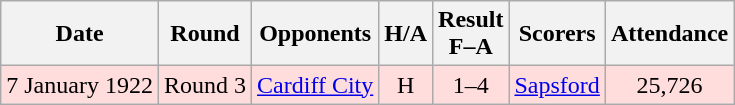<table class="wikitable" style="text-align:center">
<tr>
<th>Date</th>
<th>Round</th>
<th>Opponents</th>
<th>H/A</th>
<th>Result<br>F–A</th>
<th>Scorers</th>
<th>Attendance</th>
</tr>
<tr bgcolor="#ffdddd">
<td>7 January 1922</td>
<td>Round 3</td>
<td><a href='#'>Cardiff City</a></td>
<td>H</td>
<td>1–4</td>
<td><a href='#'>Sapsford</a></td>
<td>25,726</td>
</tr>
</table>
